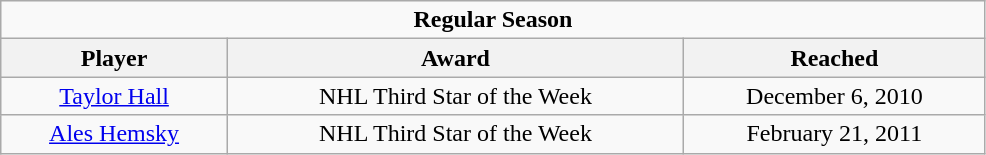<table class="wikitable" width="52%" style="text-align:center">
<tr>
<td colspan="10" align="center"><strong>Regular Season</strong></td>
</tr>
<tr>
<th>Player</th>
<th>Award</th>
<th>Reached</th>
</tr>
<tr>
<td><a href='#'>Taylor Hall</a></td>
<td>NHL Third Star of the Week</td>
<td>December 6, 2010</td>
</tr>
<tr>
<td><a href='#'>Ales Hemsky</a></td>
<td>NHL Third Star of the Week</td>
<td>February 21, 2011</td>
</tr>
</table>
